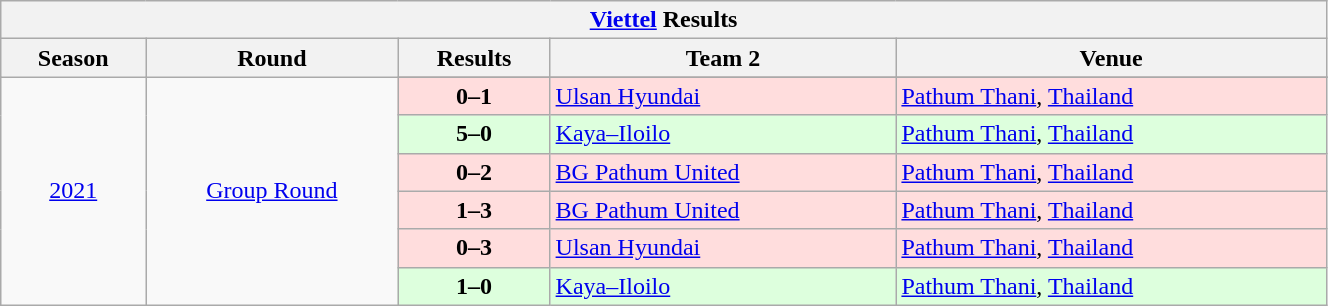<table width=70% class="wikitable sortable collapsible collapsed">
<tr>
<th colspan=6><a href='#'>Viettel</a> Results</th>
</tr>
<tr>
<th>Season</th>
<th>Round</th>
<th>Results</th>
<th>Team 2</th>
<th>Venue</th>
</tr>
<tr style="text-align:center;">
<td rowspan=7><a href='#'>2021</a></td>
<td rowspan=7><a href='#'>Group Round</a></td>
</tr>
<tr style="background:#ffdddd">
<td style="text-align:center;"><strong>0–1</strong></td>
<td> <a href='#'>Ulsan Hyundai</a></td>
<td> <a href='#'>Pathum Thani</a>, <a href='#'>Thailand</a></td>
</tr>
<tr style="background:#ddffdd">
<td style="text-align:center;"><strong>5–0</strong></td>
<td> <a href='#'>Kaya–Iloilo</a></td>
<td> <a href='#'>Pathum Thani</a>, <a href='#'>Thailand</a></td>
</tr>
<tr style="background:#ffdddd">
<td style="text-align:center;"><strong>0–2</strong></td>
<td> <a href='#'>BG Pathum United</a></td>
<td> <a href='#'>Pathum Thani</a>, <a href='#'>Thailand</a></td>
</tr>
<tr style="background:#ffdddd">
<td style="text-align:center;"><strong>1–3</strong></td>
<td> <a href='#'>BG Pathum United</a></td>
<td> <a href='#'>Pathum Thani</a>, <a href='#'>Thailand</a></td>
</tr>
<tr style="background:#ffdddd">
<td style="text-align:center;"><strong>0–3</strong></td>
<td> <a href='#'>Ulsan Hyundai</a></td>
<td> <a href='#'>Pathum Thani</a>, <a href='#'>Thailand</a></td>
</tr>
<tr style="background:#ddffdd">
<td style="text-align:center;"><strong>1–0</strong></td>
<td> <a href='#'>Kaya–Iloilo</a></td>
<td> <a href='#'>Pathum Thani</a>, <a href='#'>Thailand</a></td>
</tr>
</table>
